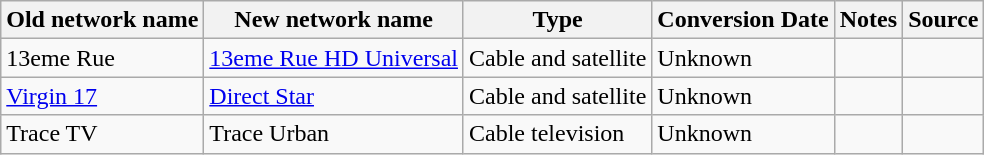<table class="wikitable">
<tr>
<th>Old network name</th>
<th>New network name</th>
<th>Type</th>
<th>Conversion Date</th>
<th>Notes</th>
<th>Source</th>
</tr>
<tr>
<td>13eme Rue</td>
<td><a href='#'>13eme Rue HD Universal</a></td>
<td>Cable and satellite</td>
<td>Unknown</td>
<td></td>
<td></td>
</tr>
<tr>
<td><a href='#'>Virgin 17</a></td>
<td><a href='#'>Direct Star</a></td>
<td>Cable and satellite</td>
<td>Unknown</td>
<td></td>
<td></td>
</tr>
<tr>
<td>Trace TV</td>
<td>Trace Urban</td>
<td>Cable television</td>
<td>Unknown</td>
<td></td>
<td></td>
</tr>
</table>
